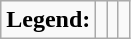<table class="wikitable">
<tr>
<td><strong>Legend:</strong></td>
<td></td>
<td></td>
<td></td>
</tr>
</table>
